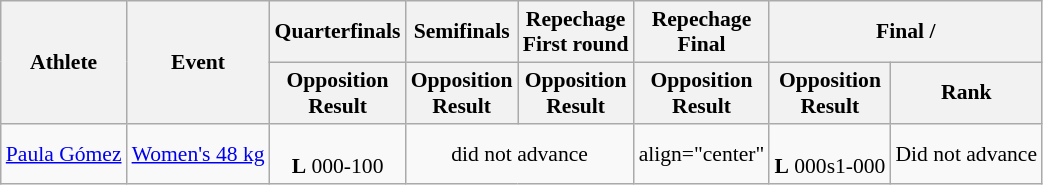<table class=wikitable style="font-size:90%">
<tr>
<th rowspan="2">Athlete</th>
<th rowspan="2">Event</th>
<th>Quarterfinals</th>
<th>Semifinals</th>
<th>Repechage<br>First round</th>
<th>Repechage<br>Final</th>
<th colspan="2">Final / </th>
</tr>
<tr>
<th>Opposition<br>Result</th>
<th>Opposition<br>Result</th>
<th>Opposition<br>Result</th>
<th>Opposition<br>Result</th>
<th>Opposition<br>Result</th>
<th>Rank</th>
</tr>
<tr>
<td><a href='#'>Paula Gómez</a></td>
<td><a href='#'>Women's 48 kg</a></td>
<td align="center"> <br> <strong>L</strong> 000-100</td>
<td align="center" colspan=2>did not advance</td>
<td>align="center" </td>
<td align="center"> <br> <strong>L</strong> 000s1-000</td>
<td align="center">Did not advance</td>
</tr>
</table>
